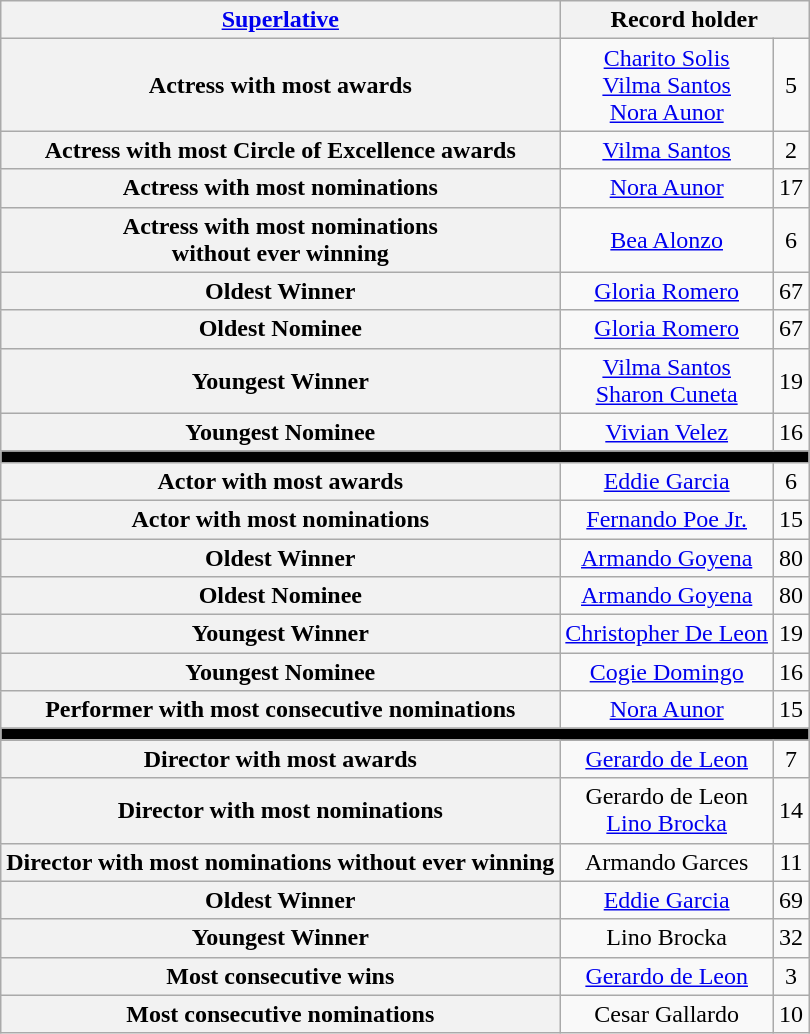<table class="wikitable plainrowheaders" style="text-align:center;">
<tr>
<th scope="col"><a href='#'>Superlative</a></th>
<th scope="col" colspan="2">Record holder</th>
</tr>
<tr>
<th scope="row">Actress with most awards</th>
<td><a href='#'>Charito Solis</a><br><a href='#'>Vilma Santos</a><br><a href='#'>Nora Aunor</a></td>
<td>5</td>
</tr>
<tr>
<th scope="row">Actress with most Circle of Excellence awards</th>
<td><a href='#'>Vilma Santos</a></td>
<td>2</td>
</tr>
<tr>
<th scope="row">Actress with most nominations</th>
<td><a href='#'>Nora Aunor</a></td>
<td>17</td>
</tr>
<tr>
<th scope="row">Actress with most nominations<br>without ever winning</th>
<td><a href='#'>Bea Alonzo</a></td>
<td>6</td>
</tr>
<tr>
<th scope="row">Oldest Winner</th>
<td><a href='#'>Gloria Romero</a></td>
<td>67</td>
</tr>
<tr>
<th scope="row">Oldest Nominee</th>
<td><a href='#'>Gloria Romero</a></td>
<td>67</td>
</tr>
<tr>
<th scope="row">Youngest Winner</th>
<td><a href='#'>Vilma Santos</a><br><a href='#'>Sharon Cuneta</a></td>
<td>19</td>
</tr>
<tr>
<th scope="row">Youngest Nominee</th>
<td><a href='#'>Vivian Velez</a></td>
<td>16</td>
</tr>
<tr>
<th scope="row" colspan="3" style="background-color:black;"></th>
</tr>
<tr>
<th scope="row">Actor with most awards</th>
<td><a href='#'>Eddie Garcia</a><br></td>
<td>6</td>
</tr>
<tr>
<th scope="row">Actor with most nominations</th>
<td><a href='#'>Fernando Poe Jr.</a></td>
<td>15</td>
</tr>
<tr>
<th scope="row">Oldest Winner</th>
<td><a href='#'>Armando Goyena</a></td>
<td>80</td>
</tr>
<tr>
<th scope="row">Oldest Nominee</th>
<td><a href='#'>Armando Goyena</a></td>
<td>80</td>
</tr>
<tr>
<th scope="row">Youngest Winner</th>
<td><a href='#'>Christopher De Leon</a></td>
<td>19</td>
</tr>
<tr>
<th scope="row">Youngest Nominee</th>
<td><a href='#'>Cogie Domingo</a></td>
<td>16</td>
</tr>
<tr>
<th scope="row">Performer with most consecutive nominations</th>
<td><a href='#'>Nora Aunor</a></td>
<td>15</td>
</tr>
<tr>
</tr>
<tr>
<th scope="row" colspan="3" style="background-color:black;"></th>
</tr>
<tr>
<th scope="row">Director with most awards</th>
<td><a href='#'>Gerardo de Leon</a></td>
<td>7</td>
</tr>
<tr>
<th scope="row">Director with most nominations</th>
<td>Gerardo de Leon<br><a href='#'>Lino Brocka</a></td>
<td>14</td>
</tr>
<tr>
<th scope="row">Director with most nominations without ever winning</th>
<td>Armando Garces</td>
<td>11</td>
</tr>
<tr>
<th scope="row">Oldest Winner</th>
<td><a href='#'>Eddie Garcia</a></td>
<td>69</td>
</tr>
<tr>
<th scope="row">Youngest Winner</th>
<td>Lino Brocka</td>
<td>32</td>
</tr>
<tr>
<th scope="row">Most consecutive wins</th>
<td><a href='#'>Gerardo de Leon</a></td>
<td>3</td>
</tr>
<tr>
<th scope="row">Most consecutive nominations</th>
<td>Cesar Gallardo</td>
<td>10</td>
</tr>
</table>
